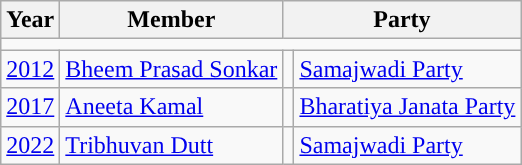<table class="wikitable">
<tr>
<th>Year</th>
<th>Member</th>
<th colspan="2">Party</th>
</tr>
<tr>
<td colspan="4"></td>
</tr>
<tr>
<td><a href='#'>2012</a></td>
<td><a href='#'>Bheem Prasad Sonkar</a></td>
<td style="background-color: "></td>
<td><a href='#'>Samajwadi Party</a></td>
</tr>
<tr>
<td><a href='#'>2017</a></td>
<td><a href='#'>Aneeta Kamal</a></td>
<td style="background-color: "></td>
<td><a href='#'>Bharatiya Janata Party</a></td>
</tr>
<tr>
<td><a href='#'>2022</a></td>
<td><a href='#'>Tribhuvan Dutt</a></td>
<td style="background-color: "></td>
<td><a href='#'>Samajwadi Party</a></td>
</tr>
</table>
